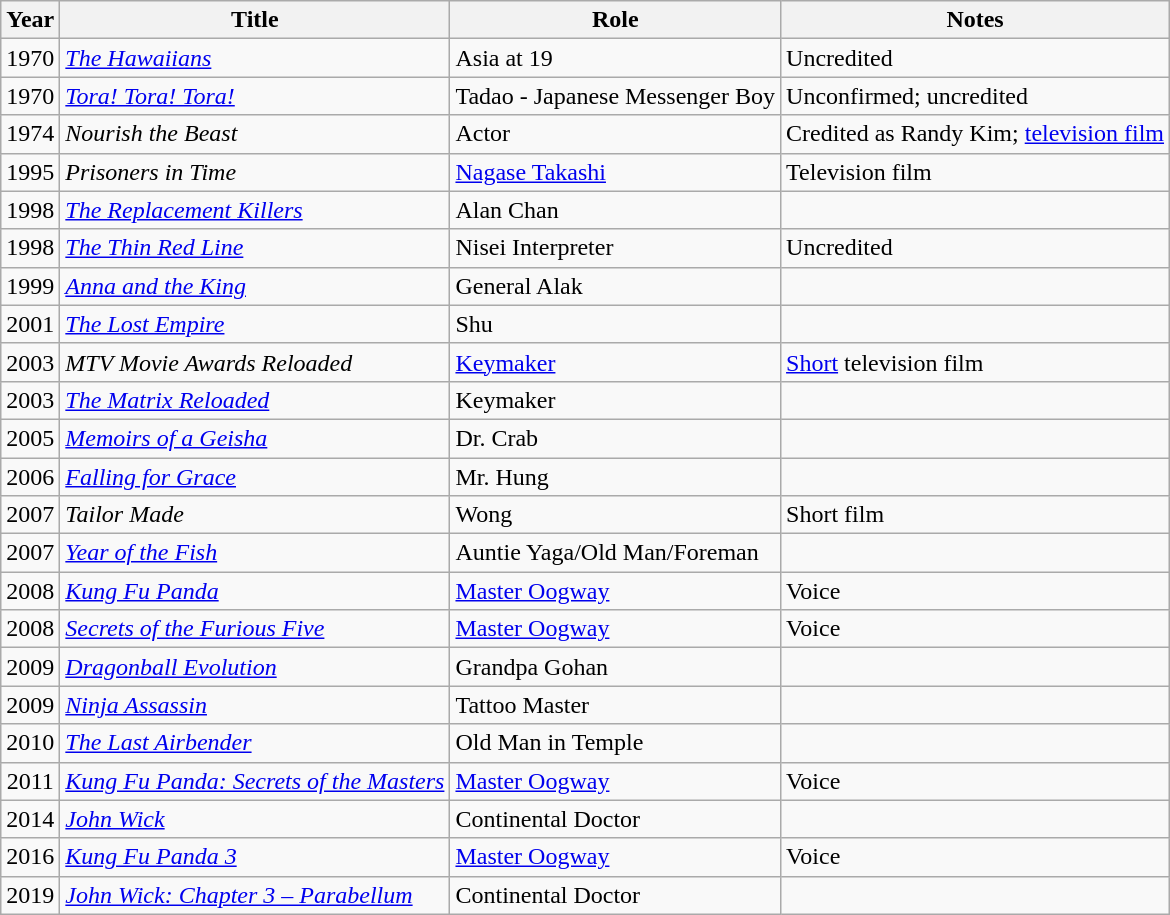<table class="wikitable sortable">
<tr>
<th rowspan="1">Year</th>
<th rowspan="1">Title</th>
<th rowspan="1">Role</th>
<th rowspan="1" class="unsortable">Notes</th>
</tr>
<tr align="center">
<td align="center">1970</td>
<td align="left"><em><a href='#'>The Hawaiians</a></em></td>
<td align="left">Asia at 19</td>
<td align="left">Uncredited</td>
</tr>
<tr align="center">
<td align="center">1970</td>
<td align="left"><em><a href='#'>Tora! Tora! Tora!</a></em></td>
<td align="left">Tadao - Japanese Messenger Boy</td>
<td align="left">Unconfirmed; uncredited</td>
</tr>
<tr align="center">
<td align="center">1974</td>
<td align="left"><em>Nourish the Beast</em></td>
<td align="left">Actor</td>
<td align="left">Credited as Randy Kim; <a href='#'>television film</a></td>
</tr>
<tr align="center">
<td align="center">1995</td>
<td align="left"><em>Prisoners in Time</em></td>
<td align="left"><a href='#'>Nagase Takashi</a></td>
<td align="left">Television film</td>
</tr>
<tr align="center">
<td align="center">1998</td>
<td align="left"><em><a href='#'>The Replacement Killers</a></em></td>
<td align="left">Alan Chan</td>
<td align="left"></td>
</tr>
<tr align="center">
<td align="center">1998</td>
<td align="left"><em><a href='#'>The Thin Red Line</a></em></td>
<td align="left">Nisei Interpreter</td>
<td align="left">Uncredited</td>
</tr>
<tr align="center">
<td align="center">1999</td>
<td align="left"><em><a href='#'>Anna and the King</a></em></td>
<td align="left">General Alak</td>
<td align="left"></td>
</tr>
<tr align="center">
<td align="center">2001</td>
<td align="left"><em><a href='#'>The Lost Empire</a></em></td>
<td align="left">Shu</td>
<td align="left"></td>
</tr>
<tr align="center">
<td align="center">2003</td>
<td align="left"><em>MTV Movie Awards Reloaded</em></td>
<td align="left"><a href='#'>Keymaker</a></td>
<td align="left"><a href='#'>Short</a> television film</td>
</tr>
<tr align="center">
<td align="center">2003</td>
<td align="left"><em><a href='#'>The Matrix Reloaded</a></em></td>
<td align="left">Keymaker</td>
<td align="left"></td>
</tr>
<tr align="center">
<td align="center">2005</td>
<td align="left"><em><a href='#'>Memoirs of a Geisha</a></em></td>
<td align="left">Dr. Crab</td>
<td align="left"></td>
</tr>
<tr align="center">
<td align="center">2006</td>
<td align="left"><em><a href='#'>Falling for Grace</a></em></td>
<td align="left">Mr. Hung</td>
<td align="left"></td>
</tr>
<tr align="center">
<td align="center">2007</td>
<td align="left"><em>Tailor Made</em></td>
<td align="left">Wong</td>
<td align="left">Short film</td>
</tr>
<tr align="center">
<td align="center">2007</td>
<td align="left"><em><a href='#'>Year of the Fish</a></em></td>
<td align="left">Auntie Yaga/Old Man/Foreman</td>
<td align="left"></td>
</tr>
<tr align="center">
<td align="center">2008</td>
<td align="left"><em><a href='#'>Kung Fu Panda</a></em></td>
<td align="left"><a href='#'>Master Oogway</a></td>
<td align="left">Voice</td>
</tr>
<tr align="center">
<td align="center">2008</td>
<td align="left"><em><a href='#'>Secrets of the Furious Five</a></em></td>
<td align="left"><a href='#'>Master Oogway</a></td>
<td align="left">Voice</td>
</tr>
<tr align="center">
<td align="center">2009</td>
<td align="left"><em><a href='#'>Dragonball Evolution</a></em></td>
<td align="left">Grandpa Gohan</td>
<td align="left"></td>
</tr>
<tr align="center">
<td align="center">2009</td>
<td align="left"><em><a href='#'>Ninja Assassin</a></em></td>
<td align="left">Tattoo Master</td>
<td align="left"></td>
</tr>
<tr align="center">
<td align="center">2010</td>
<td align="left"><em><a href='#'>The Last Airbender</a></em></td>
<td align="left">Old Man in Temple</td>
<td align="left"></td>
</tr>
<tr align="center">
<td align="center">2011</td>
<td align="left"><em><a href='#'>Kung Fu Panda: Secrets of the Masters</a></em></td>
<td align="left"><a href='#'>Master Oogway</a></td>
<td align="left">Voice</td>
</tr>
<tr align="center">
<td align="center">2014</td>
<td align="left"><em><a href='#'>John Wick</a></em></td>
<td align="left">Continental Doctor</td>
<td align="left"></td>
</tr>
<tr align="center">
<td align="center">2016</td>
<td align="left"><em><a href='#'>Kung Fu Panda 3</a></em></td>
<td align="left"><a href='#'>Master Oogway</a></td>
<td align="left">Voice</td>
</tr>
<tr align="center">
<td align="center">2019</td>
<td align="left"><em><a href='#'>John Wick: Chapter 3 – Parabellum</a></em></td>
<td align="left">Continental Doctor</td>
<td align="left"></td>
</tr>
</table>
